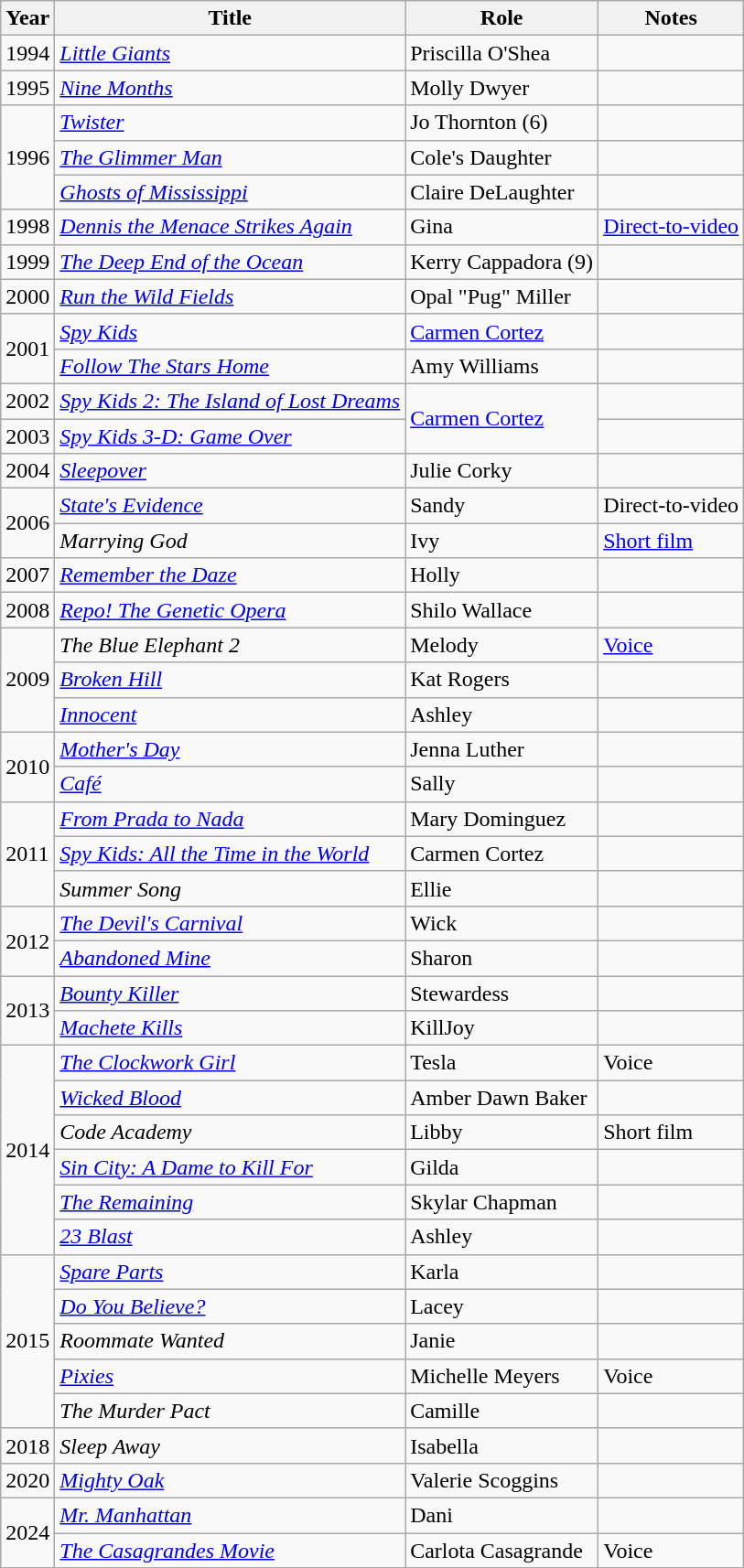<table class="wikitable sortable">
<tr>
<th>Year</th>
<th>Title</th>
<th>Role</th>
<th class="unsortable">Notes</th>
</tr>
<tr>
<td>1994</td>
<td><em><a href='#'>Little Giants</a></em></td>
<td>Priscilla O'Shea</td>
<td></td>
</tr>
<tr>
<td>1995</td>
<td><em><a href='#'>Nine Months</a></em></td>
<td>Molly Dwyer</td>
<td></td>
</tr>
<tr>
<td rowspan=3>1996</td>
<td><em><a href='#'>Twister</a></em></td>
<td>Jo Thornton (6)</td>
<td></td>
</tr>
<tr>
<td><em><a href='#'>The Glimmer Man</a></em></td>
<td>Cole's Daughter</td>
<td></td>
</tr>
<tr>
<td><em><a href='#'>Ghosts of Mississippi</a></em></td>
<td>Claire DeLaughter</td>
<td></td>
</tr>
<tr>
<td>1998</td>
<td><em><a href='#'>Dennis the Menace Strikes Again</a></em></td>
<td>Gina</td>
<td><a href='#'>Direct-to-video</a></td>
</tr>
<tr>
<td>1999</td>
<td><em><a href='#'>The Deep End of the Ocean</a></em></td>
<td>Kerry Cappadora (9)</td>
<td></td>
</tr>
<tr>
<td>2000</td>
<td><em><a href='#'>Run the Wild Fields</a></em></td>
<td>Opal "Pug" Miller</td>
<td></td>
</tr>
<tr>
<td rowspan="2">2001</td>
<td><em><a href='#'>Spy Kids</a></em></td>
<td><a href='#'>Carmen Cortez</a></td>
<td></td>
</tr>
<tr>
<td><em><a href='#'>Follow The Stars Home</a></em></td>
<td>Amy Williams</td>
<td></td>
</tr>
<tr>
<td>2002</td>
<td><em><a href='#'>Spy Kids 2: The Island of Lost Dreams</a></em></td>
<td rowspan="2"><a href='#'>Carmen Cortez</a></td>
<td></td>
</tr>
<tr>
<td>2003</td>
<td><em><a href='#'>Spy Kids 3-D: Game Over</a></em></td>
<td></td>
</tr>
<tr>
<td>2004</td>
<td><em><a href='#'>Sleepover</a></em></td>
<td>Julie Corky</td>
<td></td>
</tr>
<tr>
<td rowspan=2>2006</td>
<td><em><a href='#'>State's Evidence</a></em></td>
<td>Sandy</td>
<td>Direct-to-video</td>
</tr>
<tr>
<td><em>Marrying God</em></td>
<td>Ivy</td>
<td><a href='#'>Short film</a></td>
</tr>
<tr>
<td>2007</td>
<td><em><a href='#'>Remember the Daze</a></em></td>
<td>Holly</td>
<td></td>
</tr>
<tr>
<td>2008</td>
<td><em><a href='#'>Repo! The Genetic Opera</a></em></td>
<td>Shilo Wallace</td>
<td></td>
</tr>
<tr>
<td rowspan=3>2009</td>
<td><em>The Blue Elephant 2</em></td>
<td>Melody</td>
<td><a href='#'>Voice</a></td>
</tr>
<tr>
<td><em><a href='#'>Broken Hill</a></em></td>
<td>Kat Rogers</td>
<td></td>
</tr>
<tr>
<td><em><a href='#'>Innocent</a></em></td>
<td>Ashley</td>
<td></td>
</tr>
<tr>
<td rowspan=2>2010</td>
<td><em><a href='#'>Mother's Day</a></em></td>
<td>Jenna Luther</td>
<td></td>
</tr>
<tr>
<td><em><a href='#'>Café</a></em></td>
<td>Sally</td>
<td></td>
</tr>
<tr>
<td rowspan=3>2011</td>
<td><em><a href='#'>From Prada to Nada</a></em></td>
<td>Mary Dominguez</td>
<td></td>
</tr>
<tr>
<td><em><a href='#'>Spy Kids: All the Time in the World</a></em></td>
<td>Carmen Cortez</td>
<td></td>
</tr>
<tr>
<td><em>Summer Song</em></td>
<td>Ellie</td>
<td></td>
</tr>
<tr>
<td rowspan=2>2012</td>
<td><em><a href='#'>The Devil's Carnival</a></em></td>
<td>Wick</td>
<td></td>
</tr>
<tr>
<td><em><a href='#'>Abandoned Mine</a></em></td>
<td>Sharon</td>
<td></td>
</tr>
<tr>
<td rowspan=2>2013</td>
<td><em><a href='#'>Bounty Killer</a></em></td>
<td>Stewardess</td>
<td></td>
</tr>
<tr>
<td><em><a href='#'>Machete Kills</a></em></td>
<td>KillJoy</td>
<td></td>
</tr>
<tr>
<td rowspan=6>2014</td>
<td><em><a href='#'>The Clockwork Girl</a></em></td>
<td>Tesla</td>
<td>Voice</td>
</tr>
<tr>
<td><em><a href='#'>Wicked Blood</a></em></td>
<td>Amber Dawn Baker</td>
<td></td>
</tr>
<tr>
<td><em>Code Academy</em></td>
<td>Libby</td>
<td>Short film</td>
</tr>
<tr>
<td><em><a href='#'>Sin City: A Dame to Kill For</a></em></td>
<td>Gilda</td>
<td></td>
</tr>
<tr>
<td><em><a href='#'>The Remaining</a></em></td>
<td>Skylar Chapman</td>
<td></td>
</tr>
<tr>
<td><em><a href='#'>23 Blast</a></em></td>
<td>Ashley</td>
<td></td>
</tr>
<tr>
<td rowspan=5>2015</td>
<td><em><a href='#'>Spare Parts</a></em></td>
<td>Karla</td>
<td></td>
</tr>
<tr>
<td><em><a href='#'>Do You Believe?</a></em></td>
<td>Lacey</td>
<td></td>
</tr>
<tr>
<td><em>Roommate Wanted</em></td>
<td>Janie</td>
<td></td>
</tr>
<tr>
<td><em><a href='#'>Pixies</a></em></td>
<td>Michelle Meyers</td>
<td>Voice</td>
</tr>
<tr>
<td><em>The Murder Pact</em></td>
<td>Camille</td>
<td></td>
</tr>
<tr>
<td>2018</td>
<td><em>Sleep Away</em></td>
<td>Isabella</td>
<td></td>
</tr>
<tr>
<td>2020</td>
<td><em><a href='#'>Mighty Oak</a></em></td>
<td>Valerie Scoggins</td>
<td></td>
</tr>
<tr>
<td rowspan=2>2024</td>
<td><em><a href='#'>Mr. Manhattan</a></em></td>
<td>Dani</td>
<td></td>
</tr>
<tr>
<td><em><a href='#'>The Casagrandes Movie</a></em></td>
<td>Carlota Casagrande</td>
<td>Voice</td>
</tr>
</table>
